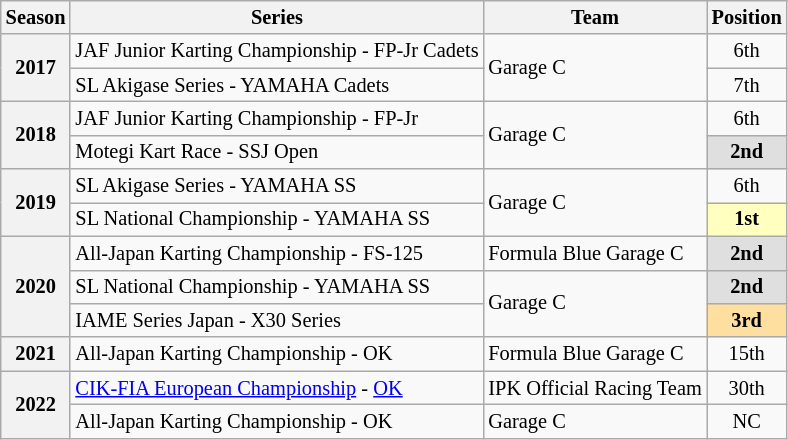<table class="wikitable" style="font-size: 85%; text-align:center">
<tr>
<th>Season</th>
<th>Series</th>
<th>Team</th>
<th>Position</th>
</tr>
<tr>
<th rowspan="2">2017</th>
<td align="left">JAF Junior Karting Championship - FP-Jr Cadets</td>
<td rowspan="2" align="left">Garage C</td>
<td>6th</td>
</tr>
<tr>
<td align="left">SL Akigase Series - YAMAHA Cadets</td>
<td>7th</td>
</tr>
<tr>
<th rowspan="2">2018</th>
<td align="left">JAF Junior Karting Championship - FP-Jr</td>
<td rowspan="2" align="left">Garage C</td>
<td>6th</td>
</tr>
<tr>
<td align="left">Motegi Kart Race - SSJ Open</td>
<td style="background:#DFDFDF"><strong>2nd</strong></td>
</tr>
<tr>
<th rowspan="2">2019</th>
<td align="left">SL Akigase Series - YAMAHA SS</td>
<td rowspan="2" align="left">Garage C</td>
<td>6th</td>
</tr>
<tr>
<td align="left">SL National Championship - YAMAHA SS</td>
<td style="background:#FFFFBF"><strong>1st</strong></td>
</tr>
<tr>
<th rowspan="3">2020</th>
<td align="left">All-Japan Karting Championship - FS-125</td>
<td align="left">Formula Blue Garage C</td>
<td style="background:#DFDFDF"><strong>2nd</strong></td>
</tr>
<tr>
<td align="left">SL National Championship - YAMAHA SS</td>
<td rowspan="2" align="left">Garage C</td>
<td style="background:#DFDFDF"><strong>2nd</strong></td>
</tr>
<tr>
<td align="left">IAME Series Japan - X30 Series</td>
<td style="background:#FFDF9F"><strong>3rd</strong></td>
</tr>
<tr>
<th>2021</th>
<td align="left">All-Japan Karting Championship - OK</td>
<td align="left">Formula Blue Garage C</td>
<td>15th</td>
</tr>
<tr>
<th rowspan="2">2022</th>
<td align="left"><a href='#'>CIK-FIA European Championship</a> - <a href='#'>OK</a></td>
<td align="left">IPK Official Racing Team</td>
<td>30th</td>
</tr>
<tr>
<td align="left">All-Japan Karting Championship - OK</td>
<td align="left">Garage C</td>
<td>NC</td>
</tr>
</table>
